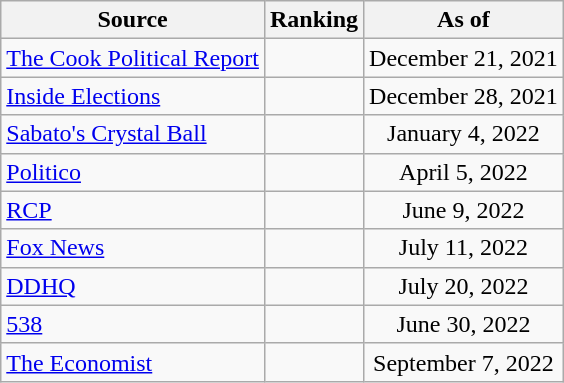<table class="wikitable" style="text-align:center">
<tr>
<th>Source</th>
<th>Ranking</th>
<th>As of</th>
</tr>
<tr>
<td align=left><a href='#'>The Cook Political Report</a></td>
<td></td>
<td>December 21, 2021</td>
</tr>
<tr>
<td align=left><a href='#'>Inside Elections</a></td>
<td></td>
<td>December 28, 2021</td>
</tr>
<tr>
<td align=left><a href='#'>Sabato's Crystal Ball</a></td>
<td></td>
<td>January 4, 2022</td>
</tr>
<tr>
<td align=left><a href='#'>Politico</a></td>
<td></td>
<td>April 5, 2022</td>
</tr>
<tr>
<td align="left"><a href='#'>RCP</a></td>
<td></td>
<td>June 9, 2022</td>
</tr>
<tr>
<td align=left><a href='#'>Fox News</a></td>
<td></td>
<td>July 11, 2022</td>
</tr>
<tr>
<td align="left"><a href='#'>DDHQ</a></td>
<td></td>
<td>July 20, 2022</td>
</tr>
<tr>
<td align="left"><a href='#'>538</a></td>
<td></td>
<td>June 30, 2022</td>
</tr>
<tr>
<td align="left"><a href='#'>The Economist</a></td>
<td></td>
<td>September 7, 2022</td>
</tr>
</table>
